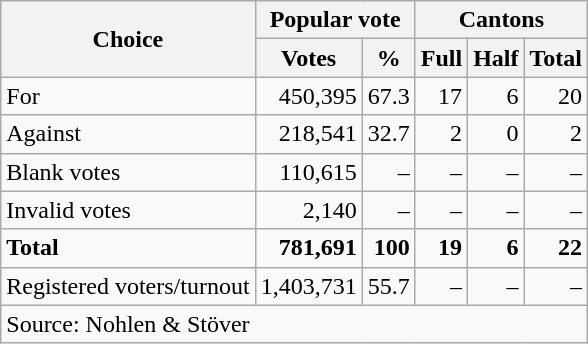<table class=wikitable style=text-align:right>
<tr>
<th rowspan=2>Choice</th>
<th colspan=2>Popular vote</th>
<th colspan=3>Cantons</th>
</tr>
<tr>
<th>Votes</th>
<th>%</th>
<th>Full</th>
<th>Half</th>
<th>Total</th>
</tr>
<tr>
<td align=left>For</td>
<td>450,395</td>
<td>67.3</td>
<td>17</td>
<td>6</td>
<td>20</td>
</tr>
<tr>
<td align=left>Against</td>
<td>218,541</td>
<td>32.7</td>
<td>2</td>
<td>0</td>
<td>2</td>
</tr>
<tr>
<td align=left>Blank votes</td>
<td>110,615</td>
<td>–</td>
<td>–</td>
<td>–</td>
<td>–</td>
</tr>
<tr>
<td align=left>Invalid votes</td>
<td>2,140</td>
<td>–</td>
<td>–</td>
<td>–</td>
<td>–</td>
</tr>
<tr>
<td align=left><strong>Total</strong></td>
<td><strong>781,691</strong></td>
<td><strong>100</strong></td>
<td><strong>19</strong></td>
<td><strong>6</strong></td>
<td><strong>22</strong></td>
</tr>
<tr>
<td align=left>Registered voters/turnout</td>
<td>1,403,731</td>
<td>55.7</td>
<td>–</td>
<td>–</td>
<td>–</td>
</tr>
<tr>
<td align=left colspan=6>Source: Nohlen & Stöver</td>
</tr>
</table>
